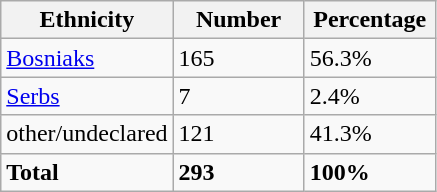<table class="wikitable">
<tr>
<th width="100px">Ethnicity</th>
<th width="80px">Number</th>
<th width="80px">Percentage</th>
</tr>
<tr>
<td><a href='#'>Bosniaks</a></td>
<td>165</td>
<td>56.3%</td>
</tr>
<tr>
<td><a href='#'>Serbs</a></td>
<td>7</td>
<td>2.4%</td>
</tr>
<tr>
<td>other/undeclared</td>
<td>121</td>
<td>41.3%</td>
</tr>
<tr>
<td><strong>Total</strong></td>
<td><strong>293</strong></td>
<td><strong>100%</strong></td>
</tr>
</table>
